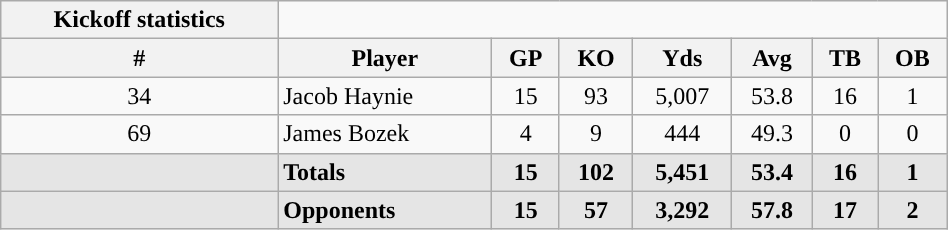<table style="text-align:center; width:50%;" class="wikitable collapsible collapsed">
<tr>
<th style="text-align:center; ">Kickoff statistics</th>
</tr>
<tr>
<th>#</th>
<th>Player</th>
<th>GP</th>
<th>KO</th>
<th>Yds</th>
<th>Avg</th>
<th>TB</th>
<th>OB</th>
</tr>
<tr>
<td>34</td>
<td align="left">Jacob Haynie</td>
<td>15</td>
<td>93</td>
<td>5,007</td>
<td>53.8</td>
<td>16</td>
<td>1</td>
</tr>
<tr>
<td>69</td>
<td align="left">James Bozek</td>
<td>4</td>
<td>9</td>
<td>444</td>
<td>49.3</td>
<td>0</td>
<td>0</td>
</tr>
<tr style="background:#e5e5e5;">
<td></td>
<td align="left"><strong>Totals</strong></td>
<td><strong>15</strong></td>
<td><strong>102</strong></td>
<td><strong>5,451</strong></td>
<td><strong>53.4</strong></td>
<td><strong>16</strong></td>
<td><strong>1</strong></td>
</tr>
<tr style="background:#e5e5e5;">
<td></td>
<td align="left"><strong>Opponents</strong></td>
<td><strong>15</strong></td>
<td><strong>57</strong></td>
<td><strong>3,292</strong></td>
<td><strong>57.8</strong></td>
<td><strong>17</strong></td>
<td><strong>2</strong></td>
</tr>
</table>
